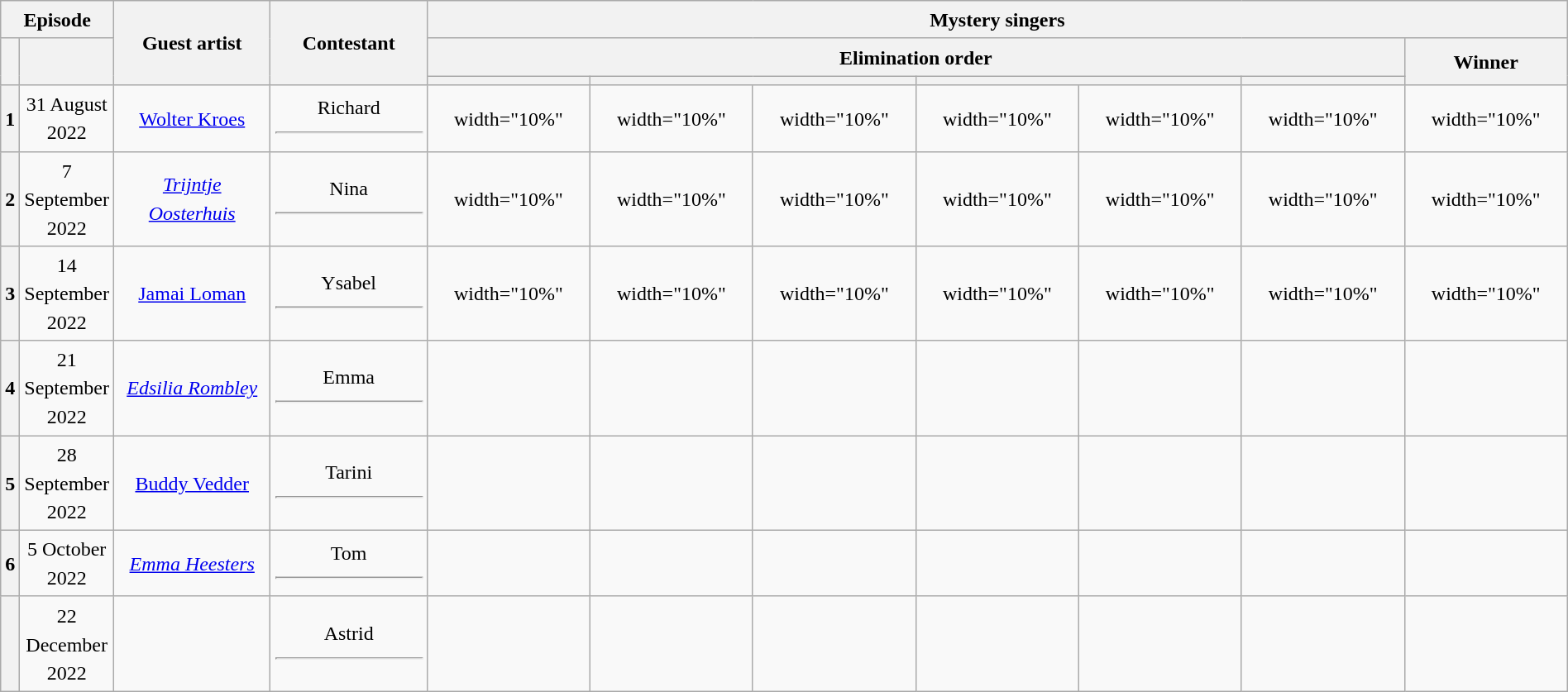<table class="wikitable plainrowheaders mw-collapsible" style="text-align:center; line-height:23px; width:100%;">
<tr>
<th colspan="2" width="1%">Episode</th>
<th rowspan="3" width="10%">Guest artist</th>
<th rowspan="3" width="10%">Contestant</th>
<th colspan="7">Mystery singers<br></th>
</tr>
<tr>
<th rowspan="2"></th>
<th rowspan="2"></th>
<th colspan="6">Elimination order</th>
<th rowspan="2">Winner</th>
</tr>
<tr>
<th></th>
<th colspan="2"></th>
<th colspan="2"></th>
<th></th>
</tr>
<tr>
<th>1</th>
<td>31 August 2022</td>
<td><a href='#'>Wolter Kroes</a><br></td>
<td>Richard<hr></td>
<td>width="10%" </td>
<td>width="10%" </td>
<td>width="10%" </td>
<td>width="10%" </td>
<td>width="10%" </td>
<td>width="10%" </td>
<td>width="10%" </td>
</tr>
<tr>
<th>2</th>
<td>7 September 2022</td>
<td><em><a href='#'>Trijntje Oosterhuis</a></em><br></td>
<td>Nina<hr></td>
<td>width="10%" </td>
<td>width="10%" </td>
<td>width="10%" </td>
<td>width="10%" </td>
<td>width="10%" </td>
<td>width="10%" </td>
<td>width="10%" </td>
</tr>
<tr>
<th>3</th>
<td>14 September 2022</td>
<td><a href='#'>Jamai Loman</a><br></td>
<td>Ysabel<hr></td>
<td>width="10%" </td>
<td>width="10%" </td>
<td>width="10%" </td>
<td>width="10%" </td>
<td>width="10%" </td>
<td>width="10%" </td>
<td>width="10%" </td>
</tr>
<tr>
<th>4</th>
<td>21 September 2022</td>
<td><em><a href='#'>Edsilia Rombley</a></em><br></td>
<td>Emma<hr></td>
<td></td>
<td></td>
<td></td>
<td></td>
<td></td>
<td></td>
<td></td>
</tr>
<tr>
<th>5</th>
<td>28 September 2022</td>
<td><a href='#'>Buddy Vedder</a><br></td>
<td>Tarini<hr></td>
<td></td>
<td></td>
<td></td>
<td></td>
<td></td>
<td></td>
<td></td>
</tr>
<tr>
<th>6</th>
<td>5 October 2022</td>
<td><em><a href='#'>Emma Heesters</a></em><br></td>
<td>Tom<hr></td>
<td></td>
<td></td>
<td></td>
<td></td>
<td></td>
<td></td>
<td></td>
</tr>
<tr>
<th></th>
<td>22 December 2022</td>
<td><em></em></td>
<td>Astrid<hr></td>
<td></td>
<td></td>
<td></td>
<td></td>
<td></td>
<td></td>
<td></td>
</tr>
</table>
